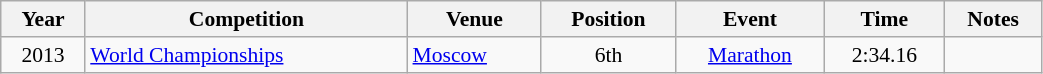<table class="wikitable" width=55% style="font-size:90%; text-align:center;">
<tr>
<th>Year</th>
<th>Competition</th>
<th>Venue</th>
<th>Position</th>
<th>Event</th>
<th>Time</th>
<th>Notes</th>
</tr>
<tr>
<td rowspan=1>2013</td>
<td rowspan=1 align=left><a href='#'>World Championships</a></td>
<td rowspan=1 align=left> <a href='#'>Moscow</a></td>
<td>6th</td>
<td><a href='#'>Marathon</a></td>
<td>2:34.16</td>
<td></td>
</tr>
</table>
